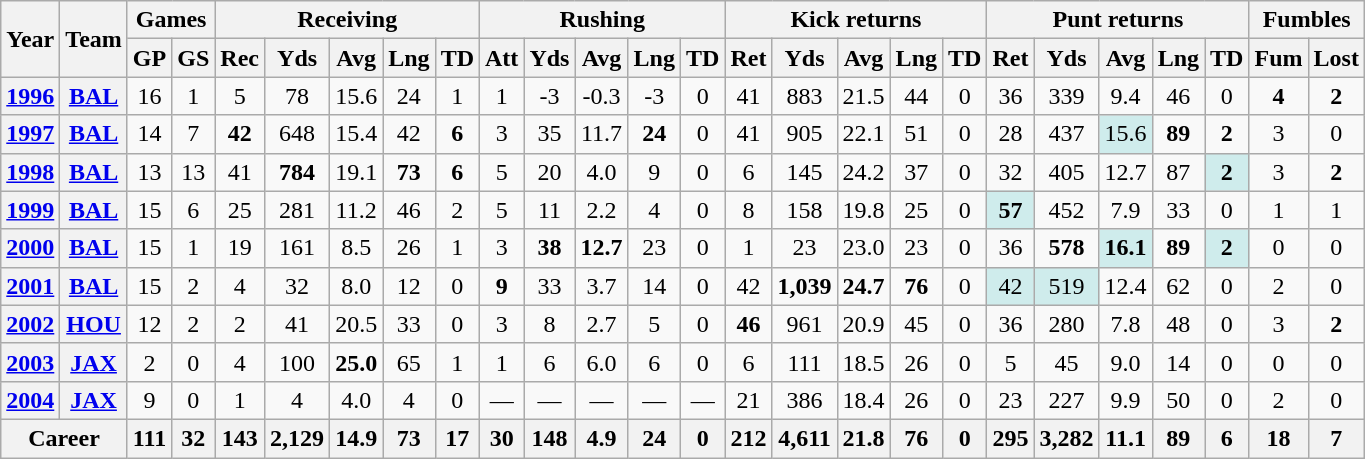<table class="wikitable" style="text-align:center;">
<tr>
<th rowspan="2">Year</th>
<th rowspan="2">Team</th>
<th colspan="2">Games</th>
<th colspan="5">Receiving</th>
<th colspan="5">Rushing</th>
<th colspan="5">Kick returns</th>
<th colspan="5">Punt returns</th>
<th colspan="2">Fumbles</th>
</tr>
<tr>
<th>GP</th>
<th>GS</th>
<th>Rec</th>
<th>Yds</th>
<th>Avg</th>
<th>Lng</th>
<th>TD</th>
<th>Att</th>
<th>Yds</th>
<th>Avg</th>
<th>Lng</th>
<th>TD</th>
<th>Ret</th>
<th>Yds</th>
<th>Avg</th>
<th>Lng</th>
<th>TD</th>
<th>Ret</th>
<th>Yds</th>
<th>Avg</th>
<th>Lng</th>
<th>TD</th>
<th>Fum</th>
<th>Lost</th>
</tr>
<tr>
<th><a href='#'>1996</a></th>
<th><a href='#'>BAL</a></th>
<td>16</td>
<td>1</td>
<td>5</td>
<td>78</td>
<td>15.6</td>
<td>24</td>
<td>1</td>
<td>1</td>
<td>-3</td>
<td>-0.3</td>
<td>-3</td>
<td>0</td>
<td>41</td>
<td>883</td>
<td>21.5</td>
<td>44</td>
<td>0</td>
<td>36</td>
<td>339</td>
<td>9.4</td>
<td>46</td>
<td>0</td>
<td><strong>4</strong></td>
<td><strong>2</strong></td>
</tr>
<tr>
<th><a href='#'>1997</a></th>
<th><a href='#'>BAL</a></th>
<td>14</td>
<td>7</td>
<td><strong>42</strong></td>
<td>648</td>
<td>15.4</td>
<td>42</td>
<td><strong>6</strong></td>
<td>3</td>
<td>35</td>
<td>11.7</td>
<td><strong>24</strong></td>
<td>0</td>
<td>41</td>
<td>905</td>
<td>22.1</td>
<td>51</td>
<td>0</td>
<td>28</td>
<td>437</td>
<td style="background:#cfecec;">15.6</td>
<td><strong>89</strong></td>
<td><strong>2</strong></td>
<td>3</td>
<td>0</td>
</tr>
<tr>
<th><a href='#'>1998</a></th>
<th><a href='#'>BAL</a></th>
<td>13</td>
<td>13</td>
<td>41</td>
<td><strong>784</strong></td>
<td>19.1</td>
<td><strong>73</strong></td>
<td><strong>6</strong></td>
<td>5</td>
<td>20</td>
<td>4.0</td>
<td>9</td>
<td>0</td>
<td>6</td>
<td>145</td>
<td>24.2</td>
<td>37</td>
<td>0</td>
<td>32</td>
<td>405</td>
<td>12.7</td>
<td>87</td>
<td style="background:#cfecec;"><strong>2</strong></td>
<td>3</td>
<td><strong>2</strong></td>
</tr>
<tr>
<th><a href='#'>1999</a></th>
<th><a href='#'>BAL</a></th>
<td>15</td>
<td>6</td>
<td>25</td>
<td>281</td>
<td>11.2</td>
<td>46</td>
<td>2</td>
<td>5</td>
<td>11</td>
<td>2.2</td>
<td>4</td>
<td>0</td>
<td>8</td>
<td>158</td>
<td>19.8</td>
<td>25</td>
<td>0</td>
<td style="background:#cfecec;"><strong>57</strong></td>
<td>452</td>
<td>7.9</td>
<td>33</td>
<td>0</td>
<td>1</td>
<td>1</td>
</tr>
<tr>
<th><a href='#'>2000</a></th>
<th><a href='#'>BAL</a></th>
<td>15</td>
<td>1</td>
<td>19</td>
<td>161</td>
<td>8.5</td>
<td>26</td>
<td>1</td>
<td>3</td>
<td><strong>38</strong></td>
<td><strong>12.7</strong></td>
<td>23</td>
<td>0</td>
<td>1</td>
<td>23</td>
<td>23.0</td>
<td>23</td>
<td>0</td>
<td>36</td>
<td><strong>578</strong></td>
<td style="background:#cfecec;"><strong>16.1</strong></td>
<td><strong>89</strong></td>
<td style="background:#cfecec;"><strong>2</strong></td>
<td>0</td>
<td>0</td>
</tr>
<tr>
<th><a href='#'>2001</a></th>
<th><a href='#'>BAL</a></th>
<td>15</td>
<td>2</td>
<td>4</td>
<td>32</td>
<td>8.0</td>
<td>12</td>
<td>0</td>
<td><strong>9</strong></td>
<td>33</td>
<td>3.7</td>
<td>14</td>
<td>0</td>
<td>42</td>
<td><strong>1,039</strong></td>
<td><strong>24.7</strong></td>
<td><strong>76</strong></td>
<td>0</td>
<td style="background:#cfecec;">42</td>
<td style="background:#cfecec;">519</td>
<td>12.4</td>
<td>62</td>
<td>0</td>
<td>2</td>
<td>0</td>
</tr>
<tr>
<th><a href='#'>2002</a></th>
<th><a href='#'>HOU</a></th>
<td>12</td>
<td>2</td>
<td>2</td>
<td>41</td>
<td>20.5</td>
<td>33</td>
<td>0</td>
<td>3</td>
<td>8</td>
<td>2.7</td>
<td>5</td>
<td>0</td>
<td><strong>46</strong></td>
<td>961</td>
<td>20.9</td>
<td>45</td>
<td>0</td>
<td>36</td>
<td>280</td>
<td>7.8</td>
<td>48</td>
<td>0</td>
<td>3</td>
<td><strong>2</strong></td>
</tr>
<tr>
<th><a href='#'>2003</a></th>
<th><a href='#'>JAX</a></th>
<td>2</td>
<td>0</td>
<td>4</td>
<td>100</td>
<td><strong>25.0</strong></td>
<td>65</td>
<td>1</td>
<td>1</td>
<td>6</td>
<td>6.0</td>
<td>6</td>
<td>0</td>
<td>6</td>
<td>111</td>
<td>18.5</td>
<td>26</td>
<td>0</td>
<td>5</td>
<td>45</td>
<td>9.0</td>
<td>14</td>
<td>0</td>
<td>0</td>
<td>0</td>
</tr>
<tr>
<th><a href='#'>2004</a></th>
<th><a href='#'>JAX</a></th>
<td>9</td>
<td>0</td>
<td>1</td>
<td>4</td>
<td>4.0</td>
<td>4</td>
<td>0</td>
<td>—</td>
<td>—</td>
<td>—</td>
<td>—</td>
<td>—</td>
<td>21</td>
<td>386</td>
<td>18.4</td>
<td>26</td>
<td>0</td>
<td>23</td>
<td>227</td>
<td>9.9</td>
<td>50</td>
<td>0</td>
<td>2</td>
<td>0</td>
</tr>
<tr>
<th colspan="2">Career</th>
<th>111</th>
<th>32</th>
<th>143</th>
<th>2,129</th>
<th>14.9</th>
<th>73</th>
<th>17</th>
<th>30</th>
<th>148</th>
<th>4.9</th>
<th>24</th>
<th>0</th>
<th>212</th>
<th>4,611</th>
<th>21.8</th>
<th>76</th>
<th>0</th>
<th>295</th>
<th>3,282</th>
<th>11.1</th>
<th>89</th>
<th>6</th>
<th>18</th>
<th>7</th>
</tr>
</table>
